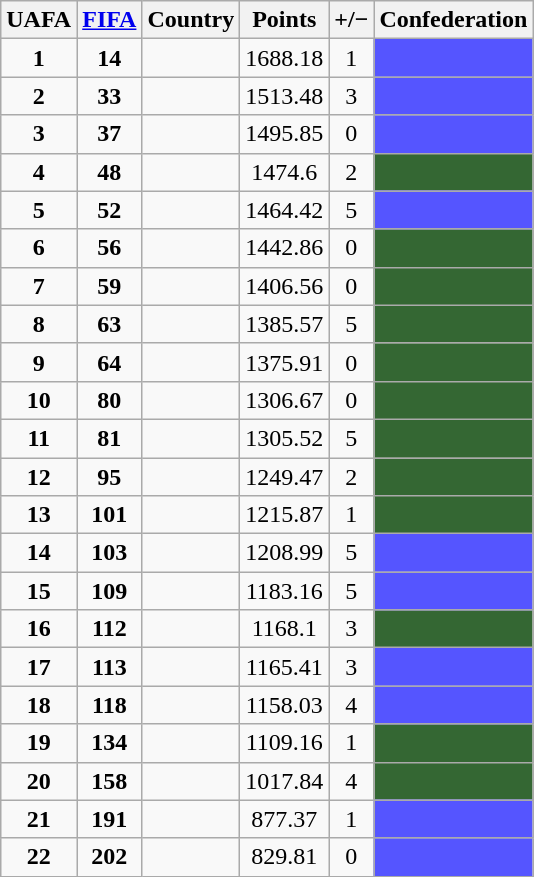<table class="wikitable" style="text-align: center;">
<tr>
<th>UAFA</th>
<th><a href='#'>FIFA</a></th>
<th>Country</th>
<th>Points</th>
<th>+/−</th>
<th>Confederation</th>
</tr>
<tr>
<td><strong>1</strong></td>
<td><strong>14</strong></td>
<td align=left></td>
<td>1688.18</td>
<td> 1</td>
<td align="center" bgcolor=#5555ff><a href='#'></a></td>
</tr>
<tr>
<td><strong>2</strong></td>
<td><strong>33</strong></td>
<td align=left></td>
<td>1513.48</td>
<td> 3</td>
<td align="center" bgcolor=#5555ff><a href='#'></a></td>
</tr>
<tr>
<td><strong>3</strong></td>
<td><strong>37</strong></td>
<td align=left></td>
<td>1495.85</td>
<td> 0</td>
<td align="center" bgcolor=#5555ff><a href='#'></a></td>
</tr>
<tr>
<td><strong>4</strong></td>
<td><strong>48</strong></td>
<td align=left></td>
<td>1474.6</td>
<td> 2</td>
<td align="center" bgcolor=#346733><a href='#'></a></td>
</tr>
<tr>
<td><strong>5</strong></td>
<td><strong>52</strong></td>
<td align=left></td>
<td>1464.42</td>
<td> 5</td>
<td align="center" bgcolor=#5555ff><a href='#'></a></td>
</tr>
<tr>
<td><strong>6</strong></td>
<td><strong>56</strong></td>
<td align=left></td>
<td>1442.86</td>
<td> 0</td>
<td align="center" bgcolor=#346733><a href='#'></a></td>
</tr>
<tr>
<td><strong>7</strong></td>
<td><strong>59</strong></td>
<td align=left></td>
<td>1406.56</td>
<td> 0</td>
<td align="center" bgcolor=#346733><a href='#'></a></td>
</tr>
<tr>
<td><strong>8</strong></td>
<td><strong>63</strong></td>
<td align=left></td>
<td>1385.57</td>
<td> 5</td>
<td align="center" bgcolor=#346733><a href='#'></a></td>
</tr>
<tr>
<td><strong>9</strong></td>
<td><strong>64</strong></td>
<td align=left></td>
<td>1375.91</td>
<td> 0</td>
<td align="center" bgcolor=#346733><a href='#'></a></td>
</tr>
<tr>
<td><strong>10</strong></td>
<td><strong>80</strong></td>
<td align=left></td>
<td>1306.67</td>
<td> 0</td>
<td align="center" bgcolor=#346733><a href='#'></a></td>
</tr>
<tr>
<td><strong>11</strong></td>
<td><strong>81</strong></td>
<td align=left></td>
<td>1305.52</td>
<td> 5</td>
<td align="center" bgcolor=#346733><a href='#'></a></td>
</tr>
<tr>
<td><strong>12</strong></td>
<td><strong>95</strong></td>
<td align=left></td>
<td>1249.47</td>
<td> 2</td>
<td align="center" bgcolor=#346733><a href='#'></a></td>
</tr>
<tr>
<td><strong>13</strong></td>
<td><strong>101</strong></td>
<td align=left></td>
<td>1215.87</td>
<td> 1</td>
<td align="center" bgcolor=#346733><a href='#'></a></td>
</tr>
<tr>
<td><strong>14</strong></td>
<td><strong>103</strong></td>
<td align=left></td>
<td>1208.99</td>
<td> 5</td>
<td align="center" bgcolor=#5555ff><a href='#'></a></td>
</tr>
<tr>
<td><strong>15</strong></td>
<td><strong>109</strong></td>
<td align=left></td>
<td>1183.16</td>
<td> 5</td>
<td align="center" bgcolor=#5555ff><a href='#'></a></td>
</tr>
<tr>
<td><strong>16</strong></td>
<td><strong>112</strong></td>
<td align=left></td>
<td>1168.1</td>
<td> 3</td>
<td align="center" bgcolor=#346733><a href='#'></a></td>
</tr>
<tr>
<td><strong>17</strong></td>
<td><strong>113</strong></td>
<td align=left></td>
<td>1165.41</td>
<td> 3</td>
<td align="center" bgcolor=#5555ff><a href='#'></a></td>
</tr>
<tr>
<td><strong>18</strong></td>
<td><strong>118</strong></td>
<td align=left></td>
<td>1158.03</td>
<td> 4</td>
<td align="center" bgcolor=#5555ff><a href='#'></a></td>
</tr>
<tr>
<td><strong>19</strong></td>
<td><strong>134</strong></td>
<td align=left></td>
<td>1109.16</td>
<td> 1</td>
<td align="center" bgcolor=#346733><a href='#'></a></td>
</tr>
<tr>
<td><strong>20</strong></td>
<td><strong>158</strong></td>
<td align=left></td>
<td>1017.84</td>
<td> 4</td>
<td align="center" bgcolor=#346733><a href='#'></a></td>
</tr>
<tr>
<td><strong>21</strong></td>
<td><strong>191</strong></td>
<td align=left></td>
<td>877.37</td>
<td> 1</td>
<td align="center" bgcolor=#5555ff><a href='#'></a></td>
</tr>
<tr>
<td><strong>22</strong></td>
<td><strong>202</strong></td>
<td align=left></td>
<td>829.81</td>
<td> 0</td>
<td align="center" bgcolor=#5555ff><a href='#'></a></td>
</tr>
</table>
